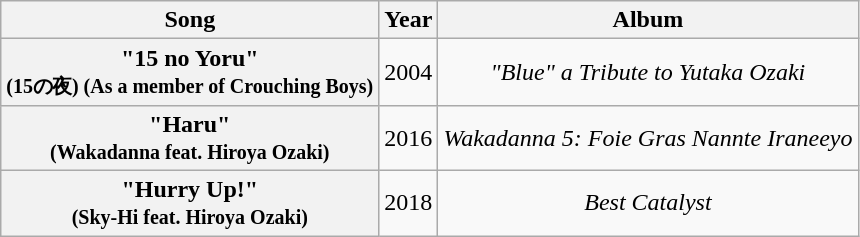<table class="wikitable plainrowheaders" style="text-align:center;">
<tr>
<th scope="col">Song</th>
<th scope="col">Year</th>
<th scope="col">Album</th>
</tr>
<tr>
<th scope="row">"15 no Yoru"<br><small>(15の夜) (As a member of Crouching Boys)</small></th>
<td>2004</td>
<td><em>"Blue" a Tribute to Yutaka Ozaki</em></td>
</tr>
<tr>
<th scope="row">"Haru"<br><small>(Wakadanna feat. Hiroya Ozaki)</small></th>
<td>2016</td>
<td><em>Wakadanna 5: Foie Gras Nannte Iraneeyo</em></td>
</tr>
<tr>
<th scope="row">"Hurry Up!"<br><small>(Sky-Hi feat. Hiroya Ozaki)</small></th>
<td>2018</td>
<td><em>Best Catalyst</em></td>
</tr>
</table>
